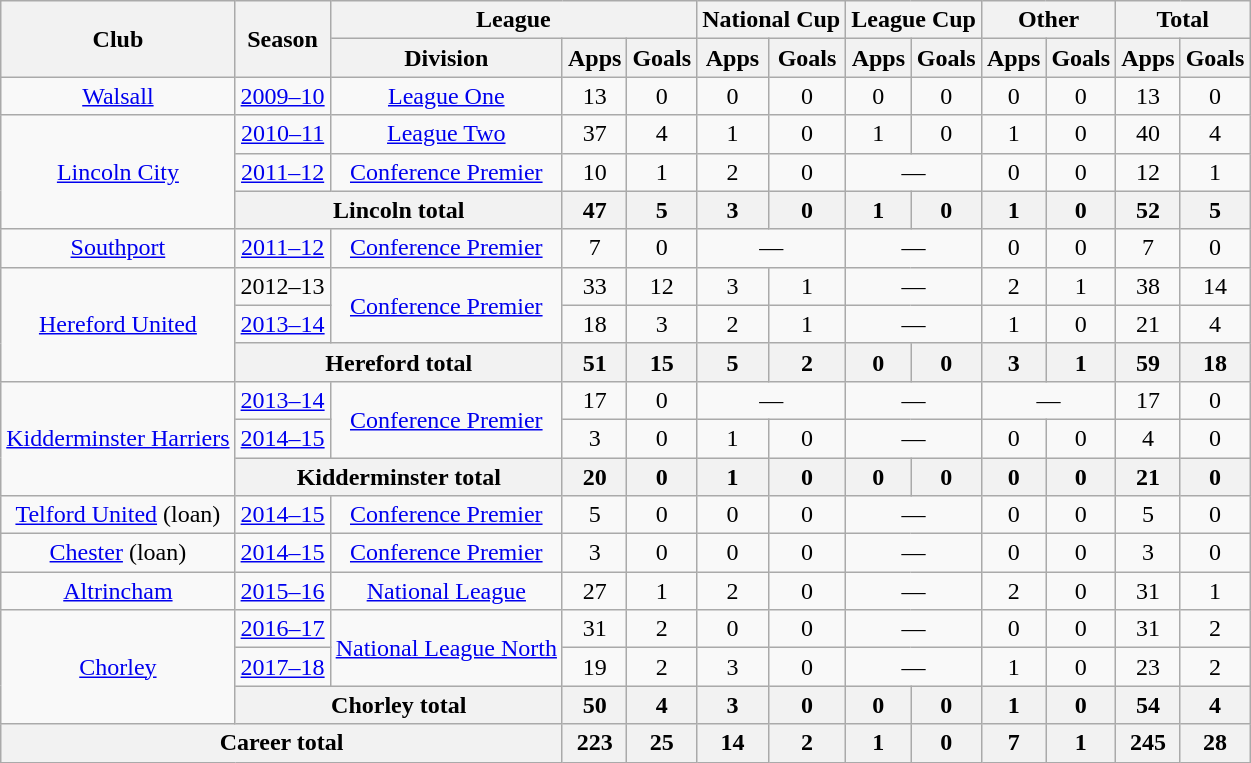<table class="wikitable" style="text-align:center">
<tr>
<th rowspan="2">Club</th>
<th rowspan="2">Season</th>
<th colspan="3">League</th>
<th colspan="2">National Cup</th>
<th colspan="2">League Cup</th>
<th colspan="2">Other</th>
<th colspan="2">Total</th>
</tr>
<tr>
<th>Division</th>
<th>Apps</th>
<th>Goals</th>
<th>Apps</th>
<th>Goals</th>
<th>Apps</th>
<th>Goals</th>
<th>Apps</th>
<th>Goals</th>
<th>Apps</th>
<th>Goals</th>
</tr>
<tr>
<td><a href='#'>Walsall</a></td>
<td><a href='#'>2009–10</a></td>
<td><a href='#'>League One</a></td>
<td>13</td>
<td>0</td>
<td>0</td>
<td>0</td>
<td>0</td>
<td>0</td>
<td>0</td>
<td>0</td>
<td>13</td>
<td>0</td>
</tr>
<tr>
<td rowspan="3"><a href='#'>Lincoln City</a></td>
<td><a href='#'>2010–11</a></td>
<td><a href='#'>League Two</a></td>
<td>37</td>
<td>4</td>
<td>1</td>
<td>0</td>
<td>1</td>
<td>0</td>
<td>1</td>
<td>0</td>
<td>40</td>
<td>4</td>
</tr>
<tr>
<td><a href='#'>2011–12</a></td>
<td><a href='#'>Conference Premier</a></td>
<td>10</td>
<td>1</td>
<td>2</td>
<td>0</td>
<td colspan="2">—</td>
<td>0</td>
<td>0</td>
<td>12</td>
<td>1</td>
</tr>
<tr>
<th colspan="2">Lincoln total</th>
<th>47</th>
<th>5</th>
<th>3</th>
<th>0</th>
<th>1</th>
<th>0</th>
<th>1</th>
<th>0</th>
<th>52</th>
<th>5</th>
</tr>
<tr>
<td><a href='#'>Southport</a></td>
<td><a href='#'>2011–12</a></td>
<td><a href='#'>Conference Premier</a></td>
<td>7</td>
<td>0</td>
<td colspan="2">—</td>
<td colspan="2">—</td>
<td>0</td>
<td>0</td>
<td>7</td>
<td>0</td>
</tr>
<tr>
<td rowspan="3"><a href='#'>Hereford United</a></td>
<td>2012–13</td>
<td rowspan="2"><a href='#'>Conference Premier</a></td>
<td>33</td>
<td>12</td>
<td>3</td>
<td>1</td>
<td colspan="2">—</td>
<td>2</td>
<td>1</td>
<td>38</td>
<td>14</td>
</tr>
<tr>
<td><a href='#'>2013–14</a></td>
<td>18</td>
<td>3</td>
<td>2</td>
<td>1</td>
<td colspan="2">—</td>
<td>1</td>
<td>0</td>
<td>21</td>
<td>4</td>
</tr>
<tr>
<th colspan="2">Hereford total</th>
<th>51</th>
<th>15</th>
<th>5</th>
<th>2</th>
<th>0</th>
<th>0</th>
<th>3</th>
<th>1</th>
<th>59</th>
<th>18</th>
</tr>
<tr>
<td rowspan="3"><a href='#'>Kidderminster Harriers</a></td>
<td><a href='#'>2013–14</a></td>
<td rowspan="2"><a href='#'>Conference Premier</a></td>
<td>17</td>
<td>0</td>
<td colspan="2">—</td>
<td colspan="2">—</td>
<td colspan="2">—</td>
<td>17</td>
<td>0</td>
</tr>
<tr>
<td><a href='#'>2014–15</a></td>
<td>3</td>
<td>0</td>
<td>1</td>
<td>0</td>
<td colspan="2">—</td>
<td>0</td>
<td>0</td>
<td>4</td>
<td>0</td>
</tr>
<tr>
<th colspan="2">Kidderminster total</th>
<th>20</th>
<th>0</th>
<th>1</th>
<th>0</th>
<th>0</th>
<th>0</th>
<th>0</th>
<th>0</th>
<th>21</th>
<th>0</th>
</tr>
<tr>
<td><a href='#'>Telford United</a> (loan)</td>
<td><a href='#'>2014–15</a></td>
<td><a href='#'>Conference Premier</a></td>
<td>5</td>
<td>0</td>
<td>0</td>
<td>0</td>
<td colspan="2">—</td>
<td>0</td>
<td>0</td>
<td>5</td>
<td>0</td>
</tr>
<tr>
<td><a href='#'>Chester</a> (loan)</td>
<td><a href='#'>2014–15</a></td>
<td><a href='#'>Conference Premier</a></td>
<td>3</td>
<td>0</td>
<td>0</td>
<td>0</td>
<td colspan="2">—</td>
<td>0</td>
<td>0</td>
<td>3</td>
<td>0</td>
</tr>
<tr>
<td><a href='#'>Altrincham</a></td>
<td><a href='#'>2015–16</a></td>
<td><a href='#'>National League</a></td>
<td>27</td>
<td>1</td>
<td>2</td>
<td>0</td>
<td colspan="2">—</td>
<td>2</td>
<td>0</td>
<td>31</td>
<td>1</td>
</tr>
<tr>
<td rowspan="3"><a href='#'>Chorley</a></td>
<td><a href='#'>2016–17</a></td>
<td rowspan="2"><a href='#'>National League North</a></td>
<td>31</td>
<td>2</td>
<td>0</td>
<td>0</td>
<td colspan="2">—</td>
<td>0</td>
<td>0</td>
<td>31</td>
<td>2</td>
</tr>
<tr>
<td><a href='#'>2017–18</a></td>
<td>19</td>
<td>2</td>
<td>3</td>
<td>0</td>
<td colspan="2">—</td>
<td>1</td>
<td>0</td>
<td>23</td>
<td>2</td>
</tr>
<tr>
<th colspan="2">Chorley total</th>
<th>50</th>
<th>4</th>
<th>3</th>
<th>0</th>
<th>0</th>
<th>0</th>
<th>1</th>
<th>0</th>
<th>54</th>
<th>4</th>
</tr>
<tr>
<th colspan="3">Career total</th>
<th>223</th>
<th>25</th>
<th>14</th>
<th>2</th>
<th>1</th>
<th>0</th>
<th>7</th>
<th>1</th>
<th>245</th>
<th>28</th>
</tr>
</table>
